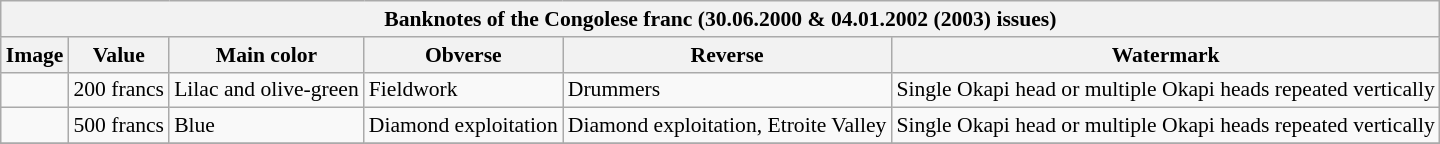<table class="wikitable" style="font-size: 90%">
<tr>
<th colspan="6">Banknotes of the Congolese franc (30.06.2000 & 04.01.2002 (2003) issues)</th>
</tr>
<tr>
<th>Image</th>
<th>Value</th>
<th>Main color</th>
<th>Obverse</th>
<th>Reverse</th>
<th>Watermark</th>
</tr>
<tr>
<td></td>
<td>200 francs</td>
<td>Lilac and olive-green</td>
<td>Fieldwork</td>
<td>Drummers</td>
<td>Single Okapi head or multiple Okapi heads repeated vertically</td>
</tr>
<tr>
<td></td>
<td>500 francs</td>
<td>Blue</td>
<td>Diamond exploitation</td>
<td>Diamond exploitation, Etroite Valley</td>
<td>Single Okapi head or multiple Okapi heads repeated vertically</td>
</tr>
<tr>
</tr>
</table>
